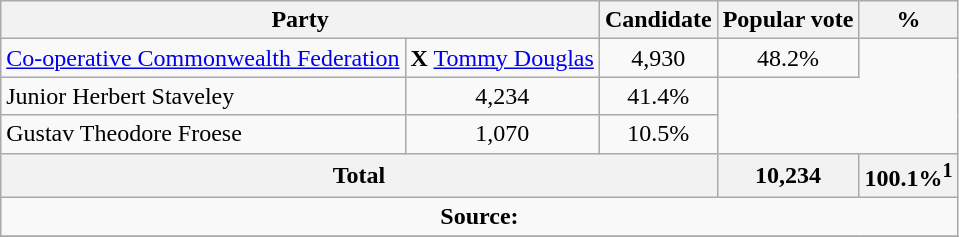<table class="wikitable">
<tr>
<th colspan="2">Party</th>
<th>Candidate</th>
<th>Popular vote</th>
<th>%</th>
</tr>
<tr>
<td><a href='#'>Co-operative Commonwealth Federation</a></td>
<td> <strong>X</strong> <a href='#'>Tommy Douglas</a></td>
<td align=center>4,930</td>
<td align=center>48.2%</td>
</tr>
<tr>
<td>Junior Herbert Staveley</td>
<td align=center>4,234</td>
<td align=center>41.4%</td>
</tr>
<tr>
<td>Gustav Theodore Froese</td>
<td align=center>1,070</td>
<td align=center>10.5%</td>
</tr>
<tr>
<th colspan=3>Total</th>
<th>10,234</th>
<th>100.1%<sup>1</sup></th>
</tr>
<tr>
<td align="center" colspan=5><strong>Source:</strong> </td>
</tr>
<tr>
</tr>
</table>
